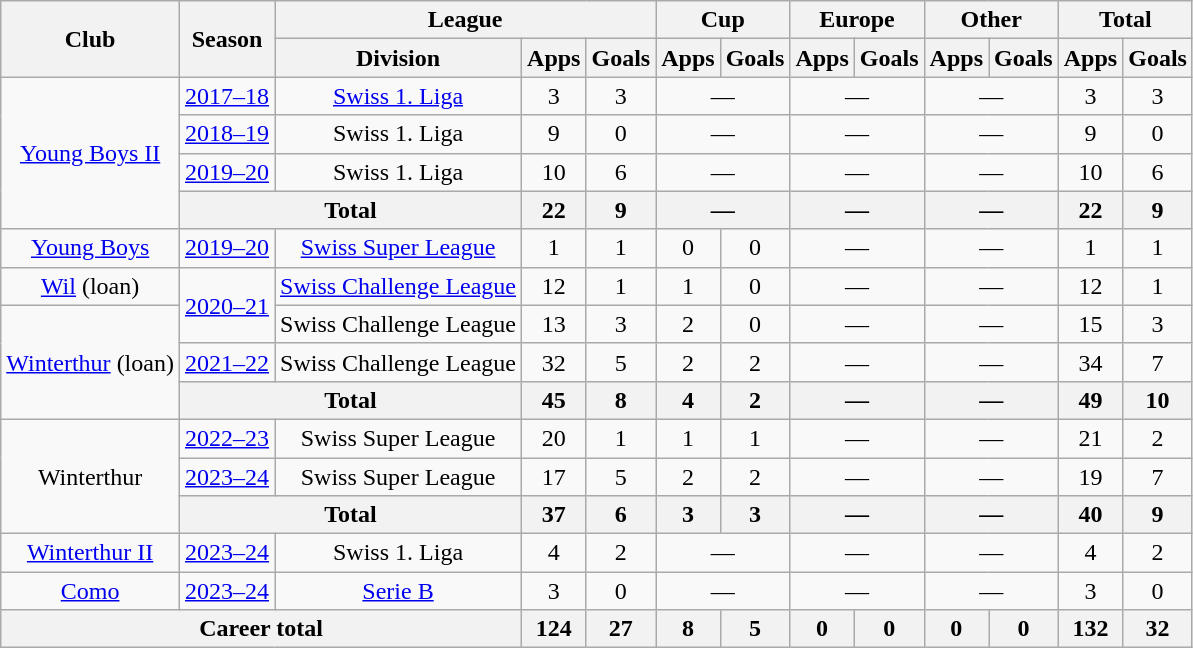<table class="wikitable" style="text-align:center">
<tr>
<th rowspan="2">Club</th>
<th rowspan="2">Season</th>
<th colspan="3">League</th>
<th colspan="2">Cup</th>
<th colspan="2">Europe</th>
<th colspan="2">Other</th>
<th colspan="2">Total</th>
</tr>
<tr>
<th>Division</th>
<th>Apps</th>
<th>Goals</th>
<th>Apps</th>
<th>Goals</th>
<th>Apps</th>
<th>Goals</th>
<th>Apps</th>
<th>Goals</th>
<th>Apps</th>
<th>Goals</th>
</tr>
<tr>
<td rowspan="4"><a href='#'>Young Boys II</a></td>
<td><a href='#'>2017–18</a></td>
<td><a href='#'>Swiss 1. Liga</a></td>
<td>3</td>
<td>3</td>
<td colspan="2">—</td>
<td colspan="2">—</td>
<td colspan="2">—</td>
<td>3</td>
<td>3</td>
</tr>
<tr>
<td><a href='#'>2018–19</a></td>
<td>Swiss 1. Liga</td>
<td>9</td>
<td>0</td>
<td colspan="2">—</td>
<td colspan="2">—</td>
<td colspan="2">—</td>
<td>9</td>
<td>0</td>
</tr>
<tr>
<td><a href='#'>2019–20</a></td>
<td>Swiss 1. Liga</td>
<td>10</td>
<td>6</td>
<td colspan="2">—</td>
<td colspan="2">—</td>
<td colspan="2">—</td>
<td>10</td>
<td>6</td>
</tr>
<tr>
<th colspan="2">Total</th>
<th>22</th>
<th>9</th>
<th colspan="2">—</th>
<th colspan="2">—</th>
<th colspan="2">—</th>
<th>22</th>
<th>9</th>
</tr>
<tr>
<td><a href='#'>Young Boys</a></td>
<td><a href='#'>2019–20</a></td>
<td><a href='#'>Swiss Super League</a></td>
<td>1</td>
<td>1</td>
<td>0</td>
<td>0</td>
<td colspan="2">—</td>
<td colspan="2">—</td>
<td>1</td>
<td>1</td>
</tr>
<tr>
<td><a href='#'>Wil</a> (loan)</td>
<td rowspan="2"><a href='#'>2020–21</a></td>
<td><a href='#'>Swiss Challenge League</a></td>
<td>12</td>
<td>1</td>
<td>1</td>
<td>0</td>
<td colspan="2">—</td>
<td colspan="2">—</td>
<td>12</td>
<td>1</td>
</tr>
<tr>
<td rowspan="3"><a href='#'>Winterthur</a> (loan)</td>
<td>Swiss Challenge League</td>
<td>13</td>
<td>3</td>
<td>2</td>
<td>0</td>
<td colspan="2">—</td>
<td colspan="2">—</td>
<td>15</td>
<td>3</td>
</tr>
<tr>
<td><a href='#'>2021–22</a></td>
<td>Swiss Challenge League</td>
<td>32</td>
<td>5</td>
<td>2</td>
<td>2</td>
<td colspan="2">—</td>
<td colspan="2">—</td>
<td>34</td>
<td>7</td>
</tr>
<tr>
<th colspan="2">Total</th>
<th>45</th>
<th>8</th>
<th>4</th>
<th>2</th>
<th colspan="2">—</th>
<th colspan="2">—</th>
<th>49</th>
<th>10</th>
</tr>
<tr>
<td rowspan="3">Winterthur</td>
<td><a href='#'>2022–23</a></td>
<td>Swiss Super League</td>
<td>20</td>
<td>1</td>
<td>1</td>
<td>1</td>
<td colspan="2">—</td>
<td colspan="2">—</td>
<td>21</td>
<td>2</td>
</tr>
<tr>
<td><a href='#'>2023–24</a></td>
<td>Swiss Super League</td>
<td>17</td>
<td>5</td>
<td>2</td>
<td>2</td>
<td colspan="2">—</td>
<td colspan="2">—</td>
<td>19</td>
<td>7</td>
</tr>
<tr>
<th colspan="2">Total</th>
<th>37</th>
<th>6</th>
<th>3</th>
<th>3</th>
<th colspan="2">—</th>
<th colspan="2">—</th>
<th>40</th>
<th>9</th>
</tr>
<tr>
<td><a href='#'>Winterthur II</a></td>
<td><a href='#'>2023–24</a></td>
<td>Swiss 1. Liga</td>
<td>4</td>
<td>2</td>
<td colspan="2">—</td>
<td colspan="2">—</td>
<td colspan="2">—</td>
<td>4</td>
<td>2</td>
</tr>
<tr>
<td><a href='#'>Como</a></td>
<td><a href='#'>2023–24</a></td>
<td><a href='#'>Serie B</a></td>
<td>3</td>
<td>0</td>
<td colspan="2">—</td>
<td colspan="2">—</td>
<td colspan="2">—</td>
<td>3</td>
<td>0</td>
</tr>
<tr>
<th colspan="3">Career total</th>
<th>124</th>
<th>27</th>
<th>8</th>
<th>5</th>
<th>0</th>
<th>0</th>
<th>0</th>
<th>0</th>
<th>132</th>
<th>32</th>
</tr>
</table>
